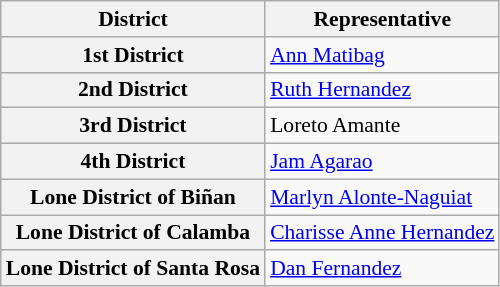<table class=wikitable style="font-size:90%;">
<tr>
<th>District</th>
<th>Representative</th>
</tr>
<tr>
<th>1st District</th>
<td> <a href='#'>Ann Matibag</a></td>
</tr>
<tr>
<th>2nd District</th>
<td> <a href='#'>Ruth Hernandez</a></td>
</tr>
<tr>
<th>3rd District</th>
<td> Loreto Amante</td>
</tr>
<tr>
<th>4th District</th>
<td> <a href='#'>Jam Agarao</a></td>
</tr>
<tr>
<th>Lone District of Biñan</th>
<td> <a href='#'>Marlyn Alonte-Naguiat</a></td>
</tr>
<tr>
<th>Lone District of Calamba</th>
<td> <a href='#'>Charisse Anne Hernandez</a></td>
</tr>
<tr>
<th>Lone District of Santa Rosa</th>
<td> <a href='#'>Dan Fernandez</a></td>
</tr>
</table>
